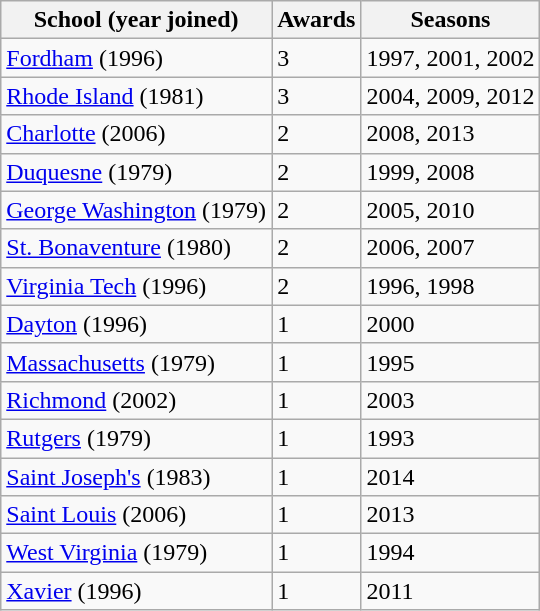<table class="wikitable" border="1">
<tr>
<th>School (year joined)</th>
<th>Awards</th>
<th>Seasons</th>
</tr>
<tr>
<td><a href='#'>Fordham</a> (1996)</td>
<td>3</td>
<td>1997, 2001, 2002</td>
</tr>
<tr>
<td><a href='#'>Rhode Island</a> (1981)</td>
<td>3</td>
<td>2004, 2009, 2012</td>
</tr>
<tr>
<td><a href='#'>Charlotte</a> (2006)</td>
<td>2</td>
<td>2008, 2013</td>
</tr>
<tr>
<td><a href='#'>Duquesne</a> (1979)</td>
<td>2</td>
<td>1999, 2008</td>
</tr>
<tr>
<td><a href='#'>George Washington</a> (1979)</td>
<td>2</td>
<td>2005, 2010</td>
</tr>
<tr>
<td><a href='#'>St. Bonaventure</a> (1980)</td>
<td>2</td>
<td>2006, 2007</td>
</tr>
<tr>
<td><a href='#'>Virginia Tech</a> (1996)</td>
<td>2</td>
<td>1996, 1998</td>
</tr>
<tr>
<td><a href='#'>Dayton</a> (1996)</td>
<td>1</td>
<td>2000</td>
</tr>
<tr>
<td><a href='#'>Massachusetts</a> (1979)</td>
<td>1</td>
<td>1995</td>
</tr>
<tr>
<td><a href='#'>Richmond</a> (2002)</td>
<td>1</td>
<td>2003</td>
</tr>
<tr>
<td><a href='#'>Rutgers</a> (1979)</td>
<td>1</td>
<td>1993</td>
</tr>
<tr>
<td><a href='#'>Saint Joseph's</a> (1983)</td>
<td>1</td>
<td>2014</td>
</tr>
<tr>
<td><a href='#'>Saint Louis</a> (2006)</td>
<td>1</td>
<td>2013</td>
</tr>
<tr>
<td><a href='#'>West Virginia</a> (1979)</td>
<td>1</td>
<td>1994</td>
</tr>
<tr>
<td><a href='#'>Xavier</a> (1996)</td>
<td>1</td>
<td>2011</td>
</tr>
</table>
